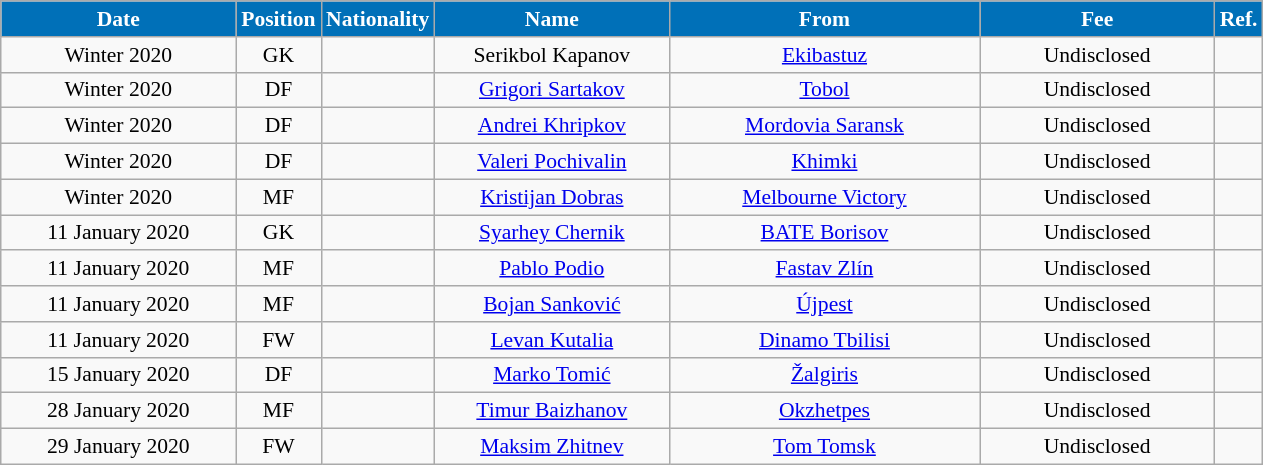<table class="wikitable"  style="text-align:center; font-size:90%; ">
<tr>
<th style="background:#0070B8; color:#FFFFFF; width:150px;">Date</th>
<th style="background:#0070B8; color:#FFFFFF; width:50px;">Position</th>
<th style="background:#0070B8; color:#FFFFFF; width:50px;">Nationality</th>
<th style="background:#0070B8; color:#FFFFFF; width:150px;">Name</th>
<th style="background:#0070B8; color:#FFFFFF; width:200px;">From</th>
<th style="background:#0070B8; color:#FFFFFF; width:150px;">Fee</th>
<th style="background:#0070B8; color:#FFFFFF; width:25px;">Ref.</th>
</tr>
<tr>
<td>Winter 2020</td>
<td>GK</td>
<td></td>
<td>Serikbol Kapanov</td>
<td><a href='#'>Ekibastuz</a></td>
<td>Undisclosed</td>
<td></td>
</tr>
<tr>
<td>Winter 2020</td>
<td>DF</td>
<td></td>
<td><a href='#'>Grigori Sartakov</a></td>
<td><a href='#'>Tobol</a></td>
<td>Undisclosed</td>
<td></td>
</tr>
<tr>
<td>Winter 2020</td>
<td>DF</td>
<td></td>
<td><a href='#'>Andrei Khripkov</a></td>
<td><a href='#'>Mordovia Saransk</a></td>
<td>Undisclosed</td>
<td></td>
</tr>
<tr>
<td>Winter 2020</td>
<td>DF</td>
<td></td>
<td><a href='#'>Valeri Pochivalin</a></td>
<td><a href='#'>Khimki</a></td>
<td>Undisclosed</td>
<td></td>
</tr>
<tr>
<td>Winter 2020</td>
<td>MF</td>
<td></td>
<td><a href='#'>Kristijan Dobras</a></td>
<td><a href='#'>Melbourne Victory</a></td>
<td>Undisclosed</td>
<td></td>
</tr>
<tr>
<td>11 January 2020</td>
<td>GK</td>
<td></td>
<td><a href='#'>Syarhey Chernik</a></td>
<td><a href='#'>BATE Borisov</a></td>
<td>Undisclosed</td>
<td></td>
</tr>
<tr>
<td>11 January 2020</td>
<td>MF</td>
<td></td>
<td><a href='#'>Pablo Podio</a></td>
<td><a href='#'>Fastav Zlín</a></td>
<td>Undisclosed</td>
<td></td>
</tr>
<tr>
<td>11 January 2020</td>
<td>MF</td>
<td></td>
<td><a href='#'>Bojan Sanković</a></td>
<td><a href='#'>Újpest</a></td>
<td>Undisclosed</td>
<td></td>
</tr>
<tr>
<td>11 January 2020</td>
<td>FW</td>
<td></td>
<td><a href='#'>Levan Kutalia</a></td>
<td><a href='#'>Dinamo Tbilisi</a></td>
<td>Undisclosed</td>
<td></td>
</tr>
<tr>
<td>15 January 2020</td>
<td>DF</td>
<td></td>
<td><a href='#'>Marko Tomić</a></td>
<td><a href='#'>Žalgiris</a></td>
<td>Undisclosed</td>
<td></td>
</tr>
<tr>
<td>28 January 2020</td>
<td>MF</td>
<td></td>
<td><a href='#'>Timur Baizhanov</a></td>
<td><a href='#'>Okzhetpes</a></td>
<td>Undisclosed</td>
<td></td>
</tr>
<tr>
<td>29 January 2020</td>
<td>FW</td>
<td></td>
<td><a href='#'>Maksim Zhitnev</a></td>
<td><a href='#'>Tom Tomsk</a></td>
<td>Undisclosed</td>
<td></td>
</tr>
</table>
